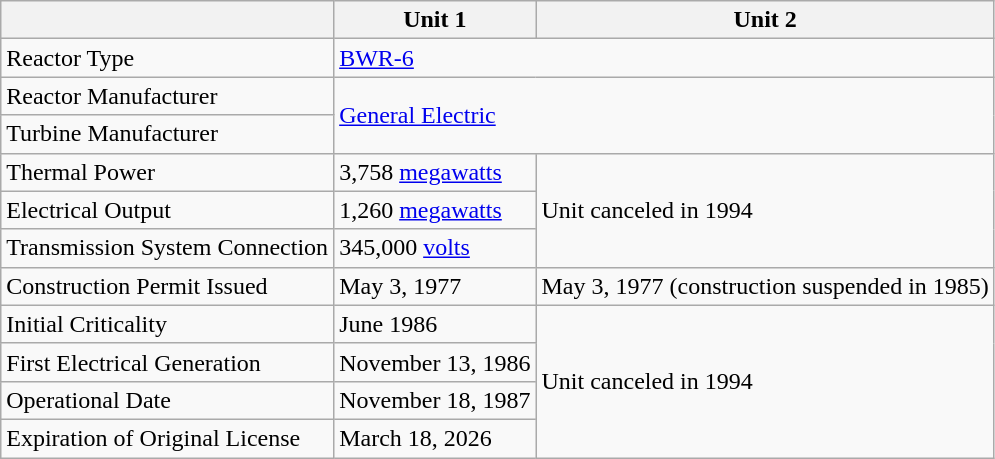<table class="wikitable">
<tr>
<th> </th>
<th>Unit 1</th>
<th>Unit 2</th>
</tr>
<tr>
<td>Reactor Type</td>
<td colspan="2"><a href='#'>BWR-6</a></td>
</tr>
<tr>
<td>Reactor Manufacturer</td>
<td colspan="2" rowspan="2"><a href='#'>General Electric</a></td>
</tr>
<tr>
<td>Turbine Manufacturer</td>
</tr>
<tr>
<td>Thermal Power</td>
<td>3,758 <a href='#'>megawatts</a></td>
<td rowspan="3">Unit canceled in 1994</td>
</tr>
<tr>
<td>Electrical Output</td>
<td>1,260 <a href='#'>megawatts</a></td>
</tr>
<tr>
<td>Transmission System Connection</td>
<td>345,000 <a href='#'>volts</a></td>
</tr>
<tr>
<td>Construction Permit Issued</td>
<td>May 3, 1977</td>
<td>May 3, 1977 (construction suspended in 1985)</td>
</tr>
<tr>
<td>Initial Criticality</td>
<td>June 1986</td>
<td rowspan="4">Unit canceled in 1994</td>
</tr>
<tr>
<td>First Electrical Generation</td>
<td>November 13, 1986</td>
</tr>
<tr>
<td>Operational Date</td>
<td>November 18, 1987</td>
</tr>
<tr>
<td>Expiration of Original License</td>
<td>March 18, 2026</td>
</tr>
</table>
